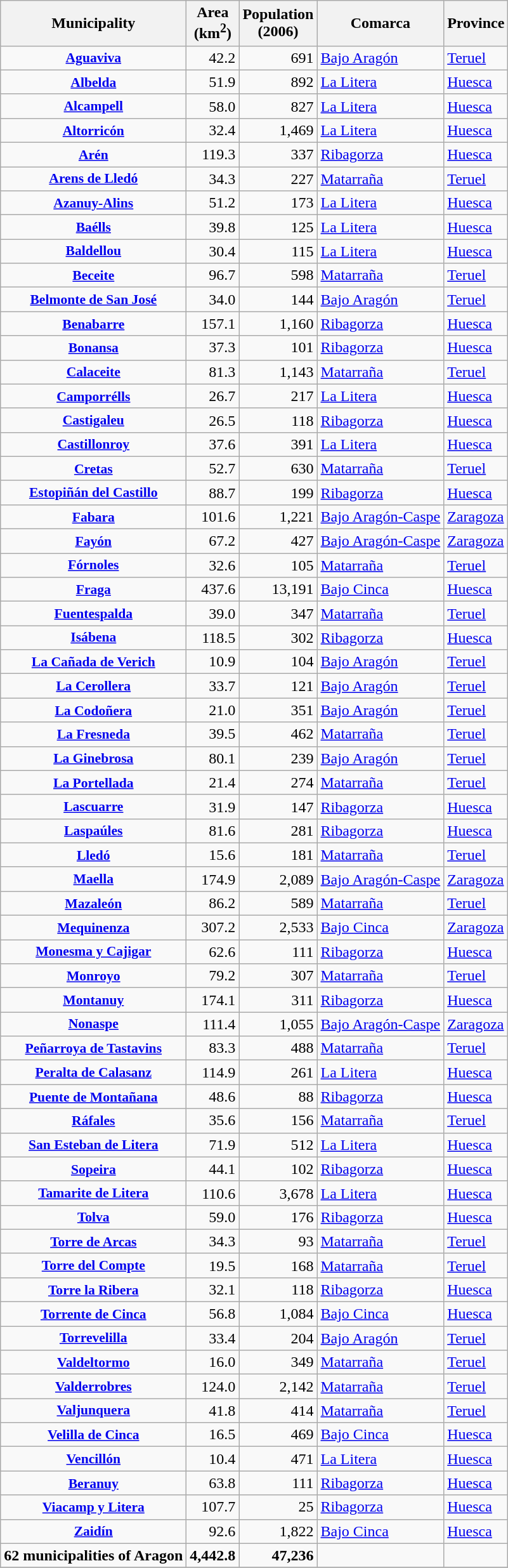<table class="wikitable" style="text-align:center; border:5">
<tr>
<th>Municipality</th>
<th>Area<br>(km<sup>2</sup>)</th>
<th>Population<br>(2006)</th>
<th>Comarca</th>
<th>Province</th>
</tr>
<tr>
<td style="font-size: 90%;"><strong><a href='#'>Aguaviva</a></strong></td>
<td align="right">42.2</td>
<td align="right">691</td>
<td align="left"><a href='#'>Bajo Aragón</a></td>
<td align="left"><a href='#'>Teruel</a></td>
</tr>
<tr>
<td style="font-size: 90%;"><strong><a href='#'>Albelda</a></strong></td>
<td align="right">51.9</td>
<td align="right">892</td>
<td align="left"><a href='#'>La Litera</a></td>
<td align="left"><a href='#'>Huesca</a></td>
</tr>
<tr>
<td style="font-size: 90%;"><strong><a href='#'>Alcampell</a></strong></td>
<td align="right">58.0</td>
<td align="right">827</td>
<td align="left"><a href='#'>La Litera</a></td>
<td align="left"><a href='#'>Huesca</a></td>
</tr>
<tr>
<td style="font-size: 90%;"><strong><a href='#'>Altorricón</a></strong></td>
<td align="right">32.4</td>
<td align="right">1,469</td>
<td align="left"><a href='#'>La Litera</a></td>
<td align="left"><a href='#'>Huesca</a></td>
</tr>
<tr>
<td style="font-size: 90%;"><strong><a href='#'>Arén</a></strong></td>
<td align="right">119.3</td>
<td align="right">337</td>
<td align="left"><a href='#'>Ribagorza</a></td>
<td align="left"><a href='#'>Huesca</a></td>
</tr>
<tr>
<td style="font-size: 90%;"><strong><a href='#'>Arens de Lledó</a></strong></td>
<td align="right">34.3</td>
<td align="right">227</td>
<td align="left"><a href='#'>Matarraña</a></td>
<td align="left"><a href='#'>Teruel</a></td>
</tr>
<tr>
<td style="font-size: 90%;"><strong><a href='#'>Azanuy-Alins</a></strong></td>
<td align="right">51.2</td>
<td align="right">173</td>
<td align="left"><a href='#'>La Litera</a></td>
<td align="left"><a href='#'>Huesca</a></td>
</tr>
<tr>
<td style="font-size: 90%;"><strong><a href='#'>Baélls</a></strong></td>
<td align="right">39.8</td>
<td align="right">125</td>
<td align="left"><a href='#'>La Litera</a></td>
<td align="left"><a href='#'>Huesca</a></td>
</tr>
<tr>
<td style="font-size: 90%;"><strong><a href='#'>Baldellou</a></strong></td>
<td align="right">30.4</td>
<td align="right">115</td>
<td align="left"><a href='#'>La Litera</a></td>
<td align="left"><a href='#'>Huesca</a></td>
</tr>
<tr>
<td style="font-size: 90%;"><strong><a href='#'>Beceite</a></strong></td>
<td align="right">96.7</td>
<td align="right">598</td>
<td align="left"><a href='#'>Matarraña</a></td>
<td align="left"><a href='#'>Teruel</a></td>
</tr>
<tr>
<td style="font-size: 90%;"><strong><a href='#'>Belmonte de San José</a></strong></td>
<td align="right">34.0</td>
<td align="right">144</td>
<td align="left"><a href='#'>Bajo Aragón</a></td>
<td align="left"><a href='#'>Teruel</a></td>
</tr>
<tr>
<td style="font-size: 90%;"><strong><a href='#'>Benabarre</a></strong></td>
<td align="right">157.1</td>
<td align="right">1,160</td>
<td align="left"><a href='#'>Ribagorza</a></td>
<td align="left"><a href='#'>Huesca</a></td>
</tr>
<tr>
<td style="font-size: 90%;"><strong><a href='#'>Bonansa</a></strong></td>
<td align="right">37.3</td>
<td align="right">101</td>
<td align="left"><a href='#'>Ribagorza</a></td>
<td align="left"><a href='#'>Huesca</a></td>
</tr>
<tr>
<td style="font-size: 90%;"><strong><a href='#'>Calaceite</a></strong></td>
<td align="right">81.3</td>
<td align="right">1,143</td>
<td align="left"><a href='#'>Matarraña</a></td>
<td align="left"><a href='#'>Teruel</a></td>
</tr>
<tr>
<td style="font-size: 90%;"><strong><a href='#'>Camporrélls</a></strong></td>
<td align="right">26.7</td>
<td align="right">217</td>
<td align="left"><a href='#'>La Litera</a></td>
<td align="left"><a href='#'>Huesca</a></td>
</tr>
<tr>
<td style="font-size: 90%;"><strong><a href='#'>Castigaleu</a></strong></td>
<td align="right">26.5</td>
<td align="right">118</td>
<td align="left"><a href='#'>Ribagorza</a></td>
<td align="left"><a href='#'>Huesca</a></td>
</tr>
<tr>
<td style="font-size: 90%;"><strong><a href='#'>Castillonroy</a></strong></td>
<td align="right">37.6</td>
<td align="right">391</td>
<td align="left"><a href='#'>La Litera</a></td>
<td align="left"><a href='#'>Huesca</a></td>
</tr>
<tr>
<td style="font-size: 90%;"><strong><a href='#'>Cretas</a></strong></td>
<td align="right">52.7</td>
<td align="right">630</td>
<td align="left"><a href='#'>Matarraña</a></td>
<td align="left"><a href='#'>Teruel</a></td>
</tr>
<tr>
<td style="font-size: 90%;"><strong><a href='#'>Estopiñán del Castillo</a></strong></td>
<td align="right">88.7</td>
<td align="right">199</td>
<td align="left"><a href='#'>Ribagorza</a></td>
<td align="left"><a href='#'>Huesca</a></td>
</tr>
<tr>
<td style="font-size: 90%;"><strong><a href='#'>Fabara</a></strong></td>
<td align="right">101.6</td>
<td align="right">1,221</td>
<td align="left"><a href='#'>Bajo Aragón-Caspe</a></td>
<td align="left"><a href='#'>Zaragoza</a></td>
</tr>
<tr>
<td style="font-size: 90%;"><strong><a href='#'>Fayón</a></strong></td>
<td align="right">67.2</td>
<td align="right">427</td>
<td align="left"><a href='#'>Bajo Aragón-Caspe</a></td>
<td align="left"><a href='#'>Zaragoza</a></td>
</tr>
<tr>
<td style="font-size: 90%;"><strong><a href='#'>Fórnoles</a></strong></td>
<td align="right">32.6</td>
<td align="right">105</td>
<td align="left"><a href='#'>Matarraña</a></td>
<td align="left"><a href='#'>Teruel</a></td>
</tr>
<tr>
<td style="font-size: 90%;"><strong><a href='#'>Fraga</a></strong></td>
<td align="right">437.6</td>
<td align="right">13,191</td>
<td align="left"><a href='#'>Bajo Cinca</a></td>
<td align="left"><a href='#'>Huesca</a></td>
</tr>
<tr>
<td style="font-size: 90%;"><strong><a href='#'>Fuentespalda</a></strong></td>
<td align="right">39.0</td>
<td align="right">347</td>
<td align="left"><a href='#'>Matarraña</a></td>
<td align="left"><a href='#'>Teruel</a></td>
</tr>
<tr>
<td style="font-size: 90%;"><strong><a href='#'>Isábena</a></strong></td>
<td align="right">118.5</td>
<td align="right">302</td>
<td align="left"><a href='#'>Ribagorza</a></td>
<td align="left"><a href='#'>Huesca</a></td>
</tr>
<tr>
<td style="font-size: 90%;"><strong><a href='#'>La Cañada de Verich</a></strong></td>
<td align="right">10.9</td>
<td align="right">104</td>
<td align="left"><a href='#'>Bajo Aragón</a></td>
<td align="left"><a href='#'>Teruel</a></td>
</tr>
<tr>
<td style="font-size: 90%;"><strong><a href='#'>La Cerollera</a></strong></td>
<td align="right">33.7</td>
<td align="right">121</td>
<td align="left"><a href='#'>Bajo Aragón</a></td>
<td align="left"><a href='#'>Teruel</a></td>
</tr>
<tr>
<td style="font-size: 90%;"><strong><a href='#'>La Codoñera</a></strong></td>
<td align="right">21.0</td>
<td align="right">351</td>
<td align="left"><a href='#'>Bajo Aragón</a></td>
<td align="left"><a href='#'>Teruel</a></td>
</tr>
<tr>
<td style="font-size: 90%;"><strong><a href='#'>La Fresneda</a></strong></td>
<td align="right">39.5</td>
<td align="right">462</td>
<td align="left"><a href='#'>Matarraña</a></td>
<td align="left"><a href='#'>Teruel</a></td>
</tr>
<tr>
<td style="font-size: 90%;"><strong><a href='#'>La Ginebrosa</a></strong></td>
<td align="right">80.1</td>
<td align="right">239</td>
<td align="left"><a href='#'>Bajo Aragón</a></td>
<td align="left"><a href='#'>Teruel</a></td>
</tr>
<tr>
<td style="font-size: 90%;"><strong><a href='#'>La Portellada</a></strong></td>
<td align="right">21.4</td>
<td align="right">274</td>
<td align="left"><a href='#'>Matarraña</a></td>
<td align="left"><a href='#'>Teruel</a></td>
</tr>
<tr>
<td style="font-size: 90%;"><strong><a href='#'>Lascuarre</a></strong></td>
<td align="right">31.9</td>
<td align="right">147</td>
<td align="left"><a href='#'>Ribagorza</a></td>
<td align="left"><a href='#'>Huesca</a></td>
</tr>
<tr>
<td style="font-size: 90%;"><strong><a href='#'>Laspaúles</a></strong></td>
<td align="right">81.6</td>
<td align="right">281</td>
<td align="left"><a href='#'>Ribagorza</a></td>
<td align="left"><a href='#'>Huesca</a></td>
</tr>
<tr>
<td style="font-size: 90%;"><strong><a href='#'>Lledó</a></strong></td>
<td align="right">15.6</td>
<td align="right">181</td>
<td align="left"><a href='#'>Matarraña</a></td>
<td align="left"><a href='#'>Teruel</a></td>
</tr>
<tr>
<td style="font-size: 90%;"><strong><a href='#'>Maella</a></strong></td>
<td align="right">174.9</td>
<td align="right">2,089</td>
<td align="left"><a href='#'>Bajo Aragón-Caspe</a></td>
<td align="left"><a href='#'>Zaragoza</a></td>
</tr>
<tr>
<td style="font-size: 90%;"><strong><a href='#'>Mazaleón</a></strong></td>
<td align="right">86.2</td>
<td align="right">589</td>
<td align="left"><a href='#'>Matarraña</a></td>
<td align="left"><a href='#'>Teruel</a></td>
</tr>
<tr>
<td style="font-size: 90%;"><strong><a href='#'>Mequinenza</a></strong></td>
<td align="right">307.2</td>
<td align="right">2,533</td>
<td align="left"><a href='#'>Bajo Cinca</a></td>
<td align="left"><a href='#'>Zaragoza</a></td>
</tr>
<tr>
<td style="font-size: 90%;"><strong><a href='#'>Monesma y Cajigar</a></strong></td>
<td align="right">62.6</td>
<td align="right">111</td>
<td align="left"><a href='#'>Ribagorza</a></td>
<td align="left"><a href='#'>Huesca</a></td>
</tr>
<tr>
<td style="font-size: 90%;"><strong><a href='#'>Monroyo</a></strong></td>
<td align="right">79.2</td>
<td align="right">307</td>
<td align="left"><a href='#'>Matarraña</a></td>
<td align="left"><a href='#'>Teruel</a></td>
</tr>
<tr>
<td style="font-size: 90%;"><strong><a href='#'>Montanuy</a></strong></td>
<td align="right">174.1</td>
<td align="right">311</td>
<td align="left"><a href='#'>Ribagorza</a></td>
<td align="left"><a href='#'>Huesca</a></td>
</tr>
<tr>
<td style="font-size: 90%;"><strong><a href='#'>Nonaspe</a></strong></td>
<td align="right">111.4</td>
<td align="right">1,055</td>
<td align="left"><a href='#'>Bajo Aragón-Caspe</a></td>
<td align="left"><a href='#'>Zaragoza</a></td>
</tr>
<tr>
<td style="font-size: 90%;"><strong><a href='#'>Peñarroya de Tastavins</a></strong></td>
<td align="right">83.3</td>
<td align="right">488</td>
<td align="left"><a href='#'>Matarraña</a></td>
<td align="left"><a href='#'>Teruel</a></td>
</tr>
<tr>
<td style="font-size: 90%;"><strong><a href='#'>Peralta de Calasanz</a></strong></td>
<td align="right">114.9</td>
<td align="right">261</td>
<td align="left"><a href='#'>La Litera</a></td>
<td align="left"><a href='#'>Huesca</a></td>
</tr>
<tr>
<td style="font-size: 90%;"><strong><a href='#'>Puente de Montañana</a></strong></td>
<td align="right">48.6</td>
<td align="right">88</td>
<td align="left"><a href='#'>Ribagorza</a></td>
<td align="left"><a href='#'>Huesca</a></td>
</tr>
<tr>
<td style="font-size: 90%;"><strong><a href='#'>Ráfales</a></strong></td>
<td align="right">35.6</td>
<td align="right">156</td>
<td align="left"><a href='#'>Matarraña</a></td>
<td align="left"><a href='#'>Teruel</a></td>
</tr>
<tr>
<td style="font-size: 90%;"><strong><a href='#'>San Esteban de Litera</a></strong></td>
<td align="right">71.9</td>
<td align="right">512</td>
<td align="left"><a href='#'>La Litera</a></td>
<td align="left"><a href='#'>Huesca</a></td>
</tr>
<tr>
<td style="font-size: 90%;"><strong><a href='#'>Sopeira</a></strong></td>
<td align="right">44.1</td>
<td align="right">102</td>
<td align="left"><a href='#'>Ribagorza</a></td>
<td align="left"><a href='#'>Huesca</a></td>
</tr>
<tr>
<td style="font-size: 90%;"><strong><a href='#'>Tamarite de Litera</a></strong></td>
<td align="right">110.6</td>
<td align="right">3,678</td>
<td align="left"><a href='#'>La Litera</a></td>
<td align="left"><a href='#'>Huesca</a></td>
</tr>
<tr>
<td style="font-size: 90%;"><strong><a href='#'>Tolva</a></strong></td>
<td align="right">59.0</td>
<td align="right">176</td>
<td align="left"><a href='#'>Ribagorza</a></td>
<td align="left"><a href='#'>Huesca</a></td>
</tr>
<tr>
<td style="font-size: 90%;"><strong><a href='#'>Torre de Arcas</a></strong></td>
<td align="right">34.3</td>
<td align="right">93</td>
<td align="left"><a href='#'>Matarraña</a></td>
<td align="left"><a href='#'>Teruel</a></td>
</tr>
<tr>
<td style="font-size: 90%;"><strong><a href='#'>Torre del Compte</a></strong></td>
<td align="right">19.5</td>
<td align="right">168</td>
<td align="left"><a href='#'>Matarraña</a></td>
<td align="left"><a href='#'>Teruel</a></td>
</tr>
<tr>
<td style="font-size: 90%;"><strong><a href='#'>Torre la Ribera</a></strong></td>
<td align="right">32.1</td>
<td align="right">118</td>
<td align="left"><a href='#'>Ribagorza</a></td>
<td align="left"><a href='#'>Huesca</a></td>
</tr>
<tr>
<td style="font-size: 90%;"><strong><a href='#'>Torrente de Cinca</a></strong></td>
<td align="right">56.8</td>
<td align="right">1,084</td>
<td align="left"><a href='#'>Bajo Cinca</a></td>
<td align="left"><a href='#'>Huesca</a></td>
</tr>
<tr>
<td style="font-size: 90%;"><strong><a href='#'>Torrevelilla</a></strong></td>
<td align="right">33.4</td>
<td align="right">204</td>
<td align="left"><a href='#'>Bajo Aragón</a></td>
<td align="left"><a href='#'>Teruel</a></td>
</tr>
<tr>
<td style="font-size: 90%;"><strong><a href='#'>Valdeltormo</a></strong></td>
<td align="right">16.0</td>
<td align="right">349</td>
<td align="left"><a href='#'>Matarraña</a></td>
<td align="left"><a href='#'>Teruel</a></td>
</tr>
<tr>
<td style="font-size: 90%;"><strong><a href='#'>Valderrobres</a></strong></td>
<td align="right">124.0</td>
<td align="right">2,142</td>
<td align="left"><a href='#'>Matarraña</a></td>
<td align="left"><a href='#'>Teruel</a></td>
</tr>
<tr>
<td style="font-size: 90%;"><strong><a href='#'>Valjunquera</a></strong></td>
<td align="right">41.8</td>
<td align="right">414</td>
<td align="left"><a href='#'>Matarraña</a></td>
<td align="left"><a href='#'>Teruel</a></td>
</tr>
<tr>
<td style="font-size: 90%;"><strong><a href='#'>Velilla de Cinca</a></strong></td>
<td align="right">16.5</td>
<td align="right">469</td>
<td align="left"><a href='#'>Bajo Cinca</a></td>
<td align="left"><a href='#'>Huesca</a></td>
</tr>
<tr>
<td style="font-size: 90%;"><strong><a href='#'>Vencillón</a></strong></td>
<td align="right">10.4</td>
<td align="right">471</td>
<td align="left"><a href='#'>La Litera</a></td>
<td align="left"><a href='#'>Huesca</a></td>
</tr>
<tr>
<td style="font-size: 90%;"><strong><a href='#'>Beranuy</a></strong></td>
<td align="right">63.8</td>
<td align="right">111</td>
<td align="left"><a href='#'>Ribagorza</a></td>
<td align="left"><a href='#'>Huesca</a></td>
</tr>
<tr>
<td style="font-size: 90%;"><strong><a href='#'>Viacamp y Litera</a></strong></td>
<td align="right">107.7</td>
<td align="right">25</td>
<td align="left"><a href='#'>Ribagorza</a></td>
<td align="left"><a href='#'>Huesca</a></td>
</tr>
<tr>
<td style="font-size: 90%;"><strong><a href='#'>Zaidín</a></strong></td>
<td align="right">92.6</td>
<td align="right">1,822</td>
<td align="left"><a href='#'>Bajo Cinca</a></td>
<td align="left"><a href='#'>Huesca</a></td>
</tr>
<tr>
<td><strong>62 municipalities of Aragon</strong></td>
<td align="right"><strong>4,442.8</strong></td>
<td align="right"><strong>47,236</strong></td>
<td align="right"></td>
<td align="right"></td>
</tr>
<tr>
</tr>
</table>
